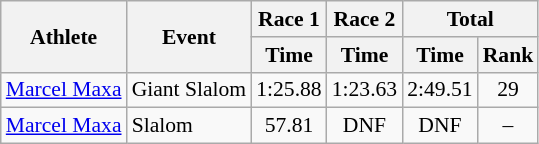<table class="wikitable" style="font-size:90%">
<tr>
<th rowspan="2">Athlete</th>
<th rowspan="2">Event</th>
<th>Race 1</th>
<th>Race 2</th>
<th colspan="2">Total</th>
</tr>
<tr>
<th>Time</th>
<th>Time</th>
<th>Time</th>
<th>Rank</th>
</tr>
<tr>
<td><a href='#'>Marcel Maxa</a></td>
<td>Giant Slalom</td>
<td align="center">1:25.88</td>
<td align="center">1:23.63</td>
<td align="center">2:49.51</td>
<td align="center">29</td>
</tr>
<tr>
<td><a href='#'>Marcel Maxa</a></td>
<td>Slalom</td>
<td align="center">57.81</td>
<td align="center">DNF</td>
<td align="center">DNF</td>
<td align="center">–</td>
</tr>
</table>
